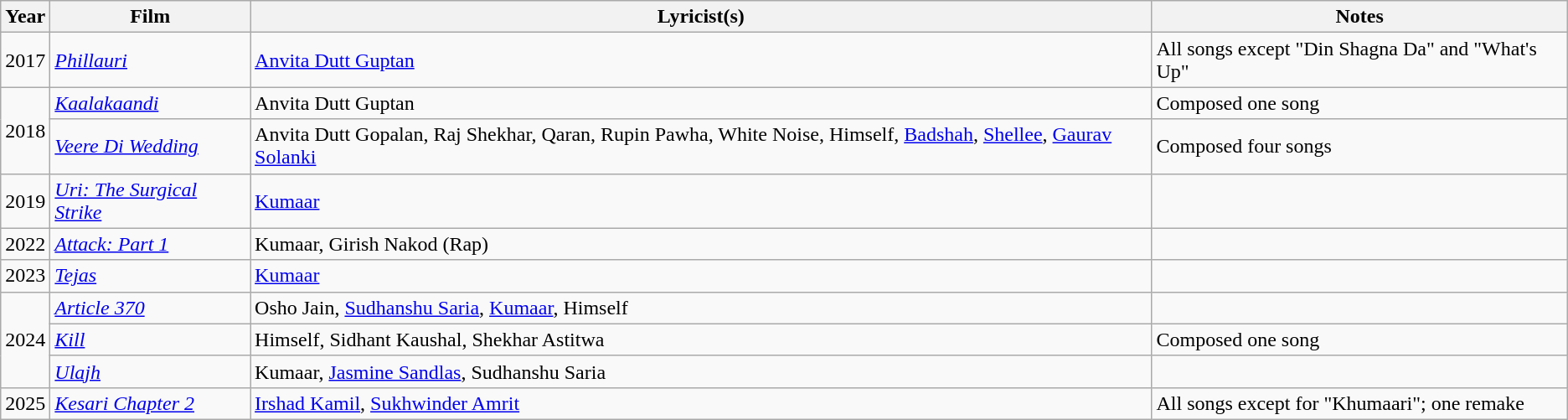<table class="wikitable sortable mw-collapsible">
<tr>
<th>Year</th>
<th>Film</th>
<th>Lyricist(s)</th>
<th>Notes</th>
</tr>
<tr>
<td>2017</td>
<td><em><a href='#'>Phillauri</a></em></td>
<td><a href='#'>Anvita Dutt Guptan</a></td>
<td>All songs except "Din Shagna Da" and "What's Up"</td>
</tr>
<tr>
<td rowspan="2">2018</td>
<td><em><a href='#'>Kaalakaandi</a></em></td>
<td>Anvita Dutt Guptan</td>
<td>Composed one song</td>
</tr>
<tr>
<td><em><a href='#'>Veere Di Wedding</a></em></td>
<td>Anvita Dutt Gopalan, Raj Shekhar, Qaran, Rupin Pawha, White Noise, Himself, <a href='#'>Badshah</a>, <a href='#'>Shellee</a>, <a href='#'>Gaurav Solanki</a></td>
<td>Composed four songs</td>
</tr>
<tr>
<td>2019</td>
<td><em><a href='#'>Uri: The Surgical Strike</a></em></td>
<td><a href='#'>Kumaar</a></td>
<td></td>
</tr>
<tr>
<td>2022</td>
<td><em><a href='#'>Attack: Part 1</a></em></td>
<td>Kumaar, Girish Nakod (Rap)</td>
<td></td>
</tr>
<tr>
<td>2023</td>
<td><em><a href='#'>Tejas</a></em></td>
<td><a href='#'>Kumaar</a></td>
<td></td>
</tr>
<tr>
<td rowspan=3>2024</td>
<td><em><a href='#'>Article 370</a></em></td>
<td>Osho Jain, <a href='#'>Sudhanshu Saria</a>, <a href='#'>Kumaar</a>, Himself</td>
<td></td>
</tr>
<tr>
<td><em><a href='#'>Kill</a></em></td>
<td>Himself, Sidhant Kaushal, Shekhar Astitwa</td>
<td>Composed one song</td>
</tr>
<tr>
<td><em><a href='#'>Ulajh</a></em></td>
<td>Kumaar, <a href='#'>Jasmine Sandlas</a>, Sudhanshu Saria</td>
<td></td>
</tr>
<tr>
<td>2025</td>
<td><em><a href='#'>Kesari Chapter 2</a></em></td>
<td><a href='#'>Irshad Kamil</a>, <a href='#'>Sukhwinder Amrit</a></td>
<td>All songs except for "Khumaari"; one remake</td>
</tr>
</table>
